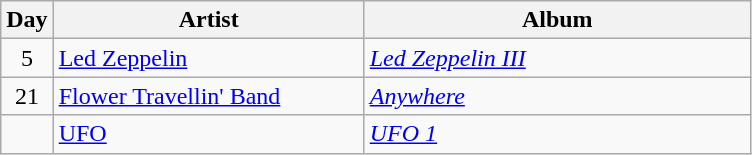<table class="wikitable" border="1">
<tr>
<th>Day</th>
<th width="200">Artist</th>
<th width="250">Album</th>
</tr>
<tr>
<td style="text-align:center;" rowspan="1">5</td>
<td><a href='#'>Led Zeppelin</a></td>
<td><em><a href='#'>Led Zeppelin III</a></em></td>
</tr>
<tr>
<td style="text-align:center;" rowspan="1">21</td>
<td><a href='#'>Flower Travellin' Band</a></td>
<td><em><a href='#'>Anywhere</a></em></td>
</tr>
<tr>
<td rowspan="1" align="center"></td>
<td><a href='#'>UFO</a></td>
<td><em><a href='#'>UFO 1</a></em></td>
</tr>
</table>
